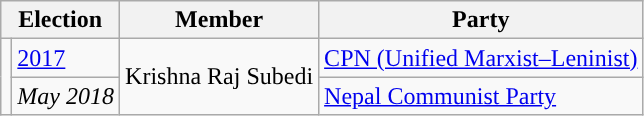<table class="wikitable">
<tr>
<th colspan="2">Election</th>
<th>Member</th>
<th>Party</th>
</tr>
<tr>
<td rowspan="2" style="background-color:"></td>
<td><a href='#'>2017</a></td>
<td rowspan="2">Krishna Raj Subedi</td>
<td><a href='#'>CPN (Unified Marxist–Leninist)</a></td>
</tr>
<tr>
<td><em>May 2018</em></td>
<td><a href='#'>Nepal Communist Party</a></td>
</tr>
</table>
